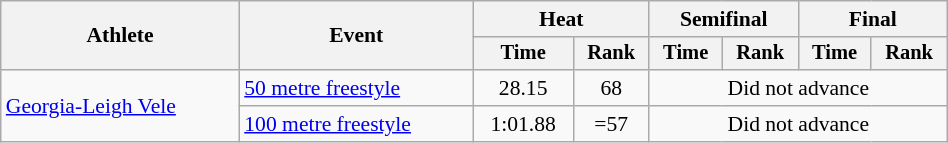<table class="wikitable" style="text-align:center; font-size:90%; width:50%;">
<tr>
<th rowspan="2">Athlete</th>
<th rowspan="2">Event</th>
<th colspan="2">Heat</th>
<th colspan="2">Semifinal</th>
<th colspan="2">Final</th>
</tr>
<tr style="font-size:95%">
<th>Time</th>
<th>Rank</th>
<th>Time</th>
<th>Rank</th>
<th>Time</th>
<th>Rank</th>
</tr>
<tr>
<td align=left rowspan=2><a href='#'>Georgia-Leigh Vele</a></td>
<td align=left><a href='#'>50 metre freestyle</a></td>
<td>28.15</td>
<td>68</td>
<td colspan=4>Did not advance</td>
</tr>
<tr>
<td align=left><a href='#'>100 metre freestyle</a></td>
<td>1:01.88</td>
<td>=57</td>
<td colspan=4>Did not advance</td>
</tr>
</table>
